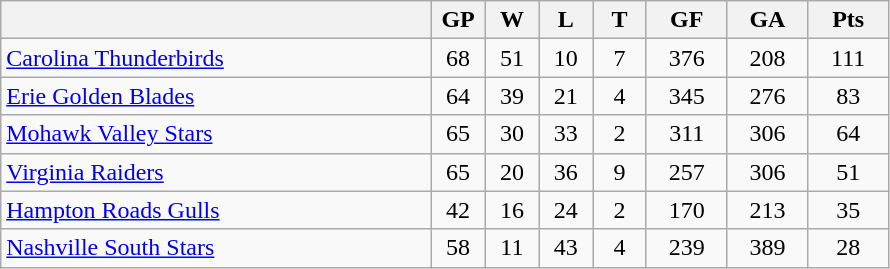<table class="wikitable">
<tr>
<th width="40%"></th>
<th width="5%">GP</th>
<th width="5%">W</th>
<th width="5%">L</th>
<th width="5%">T</th>
<th width="7.5%">GF</th>
<th width="7.5%">GA</th>
<th width="7.5%">Pts</th>
</tr>
<tr align="center">
<td align="left"><a href='#'>Carolina Thunderbirds</a></td>
<td>68</td>
<td>51</td>
<td>10</td>
<td>7</td>
<td>376</td>
<td>208</td>
<td>111</td>
</tr>
<tr align="center">
<td align="left"><a href='#'>Erie Golden Blades</a></td>
<td>64</td>
<td>39</td>
<td>21</td>
<td>4</td>
<td>345</td>
<td>276</td>
<td>83</td>
</tr>
<tr align="center">
<td align="left"><a href='#'>Mohawk Valley Stars</a></td>
<td>65</td>
<td>30</td>
<td>33</td>
<td>2</td>
<td>311</td>
<td>306</td>
<td>64</td>
</tr>
<tr align="center">
<td align="left"><a href='#'>Virginia Raiders</a></td>
<td>65</td>
<td>20</td>
<td>36</td>
<td>9</td>
<td>257</td>
<td>306</td>
<td>51</td>
</tr>
<tr align="center">
<td align="left"><a href='#'>Hampton Roads Gulls</a></td>
<td>42</td>
<td>16</td>
<td>24</td>
<td>2</td>
<td>170</td>
<td>213</td>
<td>35</td>
</tr>
<tr align="center">
<td align="left"><a href='#'>Nashville South Stars</a></td>
<td>58</td>
<td>11</td>
<td>43</td>
<td>4</td>
<td>239</td>
<td>389</td>
<td>28</td>
</tr>
</table>
